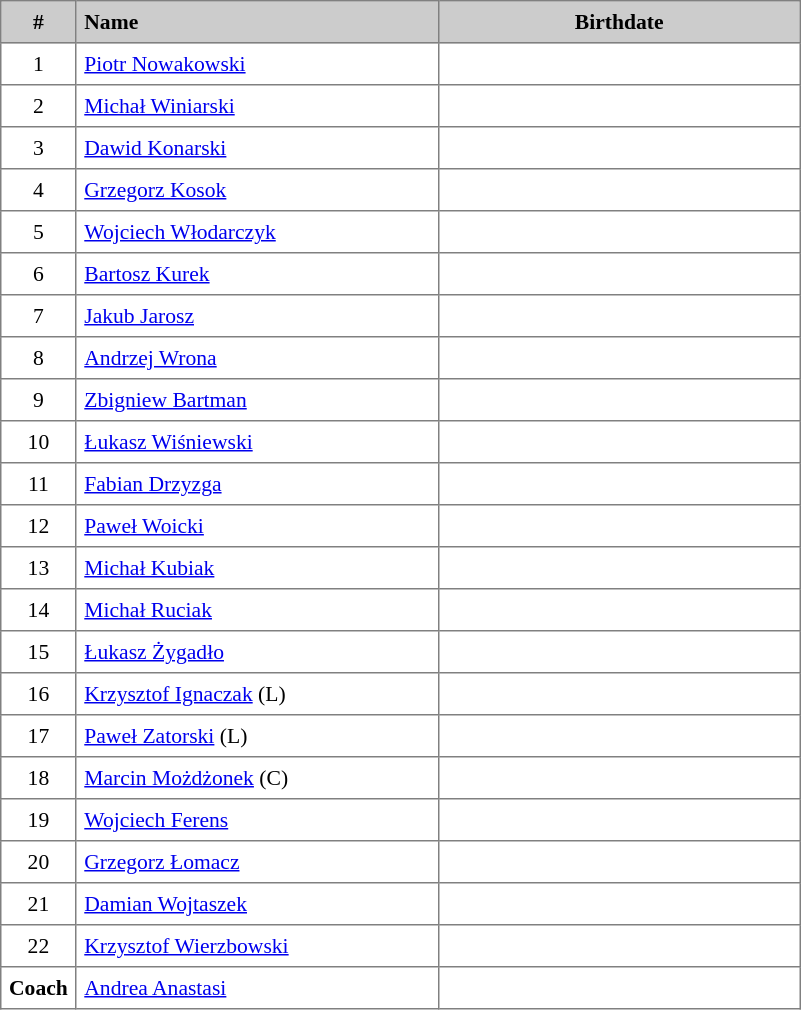<table border="1" cellspacing="2" cellpadding="5" style="border-collapse: collapse; font-size: 90%;">
<tr style="background:#ccc;">
<th>#</th>
<th style="text-align:left; width:16em;">Name</th>
<th style="text-align:center; width:16em;">Birthdate</th>
</tr>
<tr>
<td style="text-align:center;">1</td>
<td><a href='#'>Piotr Nowakowski</a></td>
<td align="center"></td>
</tr>
<tr>
<td style="text-align:center;">2</td>
<td><a href='#'>Michał Winiarski</a></td>
<td align="center"></td>
</tr>
<tr>
<td style="text-align:center;">3</td>
<td><a href='#'>Dawid Konarski</a></td>
<td align="center"></td>
</tr>
<tr>
<td style="text-align:center;">4</td>
<td><a href='#'>Grzegorz Kosok</a></td>
<td align="center"></td>
</tr>
<tr>
<td style="text-align:center;">5</td>
<td><a href='#'>Wojciech Włodarczyk</a></td>
<td align="center"></td>
</tr>
<tr>
<td style="text-align:center;">6</td>
<td><a href='#'>Bartosz Kurek</a></td>
<td align="center"></td>
</tr>
<tr>
<td style="text-align:center;">7</td>
<td><a href='#'>Jakub Jarosz</a></td>
<td align="center"></td>
</tr>
<tr>
<td style="text-align:center;">8</td>
<td><a href='#'>Andrzej Wrona</a></td>
<td align="center"></td>
</tr>
<tr>
<td style="text-align:center;">9</td>
<td><a href='#'>Zbigniew Bartman</a></td>
<td align="center"></td>
</tr>
<tr>
<td style="text-align:center;">10</td>
<td><a href='#'>Łukasz Wiśniewski</a></td>
<td align="center"></td>
</tr>
<tr>
<td style="text-align:center;">11</td>
<td><a href='#'>Fabian Drzyzga</a></td>
<td align="center"></td>
</tr>
<tr>
<td style="text-align:center;">12</td>
<td><a href='#'>Paweł Woicki</a></td>
<td align="center"></td>
</tr>
<tr>
<td style="text-align:center;">13</td>
<td><a href='#'>Michał Kubiak</a></td>
<td align="center"></td>
</tr>
<tr>
<td style="text-align:center;">14</td>
<td><a href='#'>Michał Ruciak</a></td>
<td align="center"></td>
</tr>
<tr>
<td style="text-align:center;">15</td>
<td><a href='#'>Łukasz Żygadło</a></td>
<td align="center"></td>
</tr>
<tr>
<td style="text-align:center;">16</td>
<td><a href='#'>Krzysztof Ignaczak</a> (L)</td>
<td align="center"></td>
</tr>
<tr>
<td style="text-align:center;">17</td>
<td><a href='#'>Paweł Zatorski</a> (L)</td>
<td align="center"></td>
</tr>
<tr>
<td style="text-align:center;">18</td>
<td><a href='#'>Marcin Możdżonek</a> (C)</td>
<td align="center"></td>
</tr>
<tr>
<td style="text-align:center;">19</td>
<td><a href='#'>Wojciech Ferens</a></td>
<td align="center"></td>
</tr>
<tr>
<td style="text-align:center;">20</td>
<td><a href='#'>Grzegorz Łomacz</a></td>
<td align="center"></td>
</tr>
<tr>
<td style="text-align:center;">21</td>
<td><a href='#'>Damian Wojtaszek</a></td>
<td align="center"></td>
</tr>
<tr>
<td style="text-align:center;">22</td>
<td><a href='#'>Krzysztof Wierzbowski</a></td>
<td align="center"></td>
</tr>
<tr>
<td style="text-align:center;"><strong>Coach</strong></td>
<td><a href='#'>Andrea Anastasi</a></td>
<td align="center"></td>
</tr>
</table>
